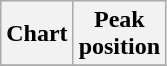<table class="wikitable plainrowheaders sortable" style="text-align:center;" border="1">
<tr>
<th scope="col">Chart</th>
<th scope="col">Peak<br>position</th>
</tr>
<tr>
</tr>
</table>
